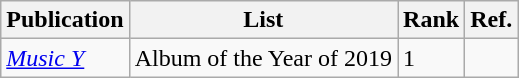<table class="wikitable">
<tr>
<th>Publication</th>
<th>List</th>
<th>Rank</th>
<th>Ref.</th>
</tr>
<tr>
<td><em><a href='#'>Music Y</a></em></td>
<td>Album of the Year of 2019</td>
<td>1</td>
<td></td>
</tr>
</table>
